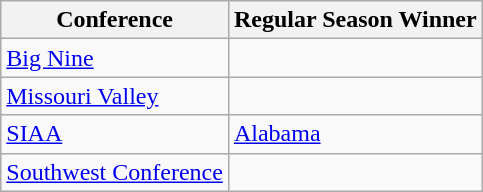<table class="wikitable">
<tr>
<th>Conference</th>
<th>Regular Season Winner</th>
</tr>
<tr>
<td><a href='#'>Big Nine</a></td>
<td></td>
</tr>
<tr>
<td><a href='#'>Missouri Valley</a></td>
<td></td>
</tr>
<tr>
<td><a href='#'>SIAA</a></td>
<td><a href='#'>Alabama</a></td>
</tr>
<tr>
<td><a href='#'>Southwest Conference</a></td>
<td></td>
</tr>
</table>
